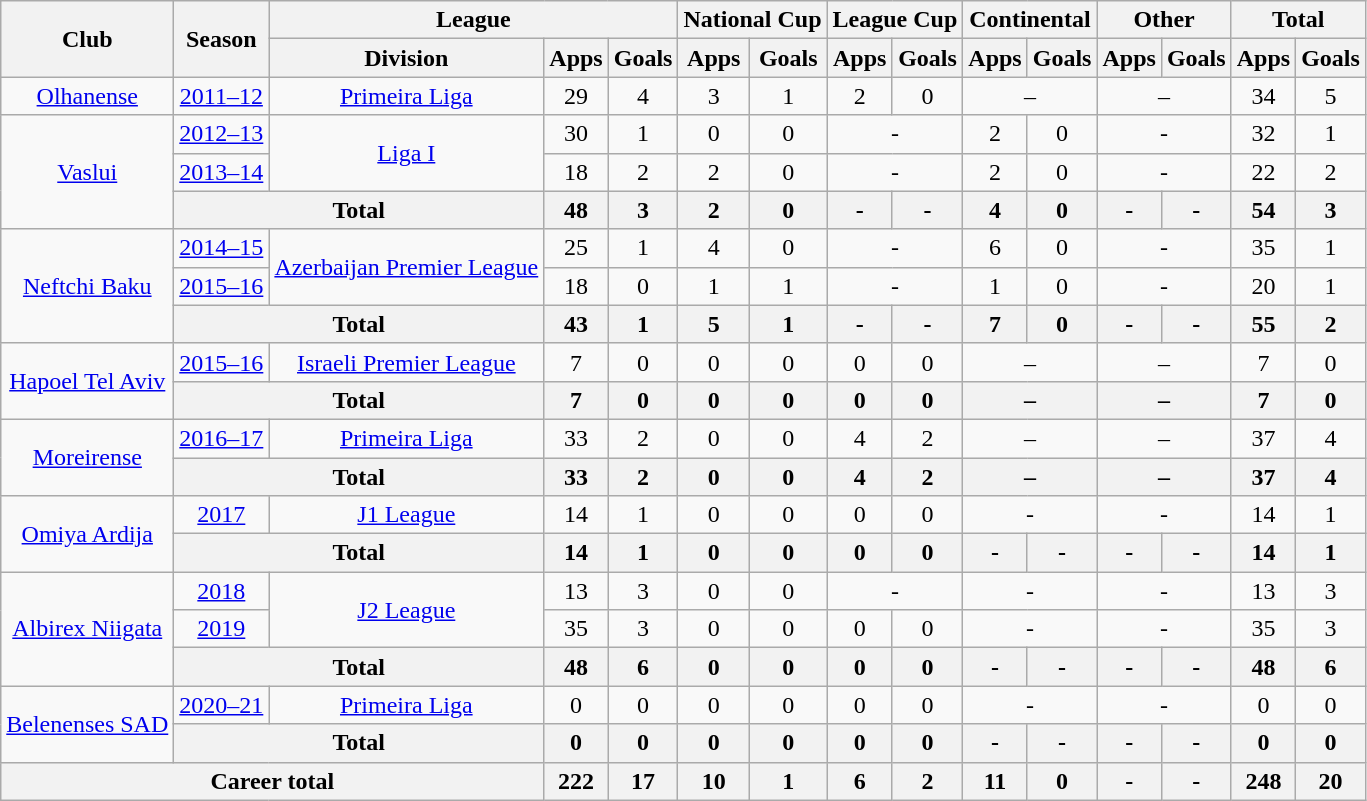<table class="wikitable" style="text-align: center;">
<tr>
<th rowspan="2">Club</th>
<th rowspan="2">Season</th>
<th colspan="3">League</th>
<th colspan="2">National Cup</th>
<th colspan="2">League Cup</th>
<th colspan="2">Continental</th>
<th colspan="2">Other</th>
<th colspan="2">Total</th>
</tr>
<tr>
<th>Division</th>
<th>Apps</th>
<th>Goals</th>
<th>Apps</th>
<th>Goals</th>
<th>Apps</th>
<th>Goals</th>
<th>Apps</th>
<th>Goals</th>
<th>Apps</th>
<th>Goals</th>
<th>Apps</th>
<th>Goals</th>
</tr>
<tr>
<td><a href='#'>Olhanense</a></td>
<td><a href='#'>2011–12</a></td>
<td><a href='#'>Primeira Liga</a></td>
<td>29</td>
<td>4</td>
<td>3</td>
<td>1</td>
<td>2</td>
<td>0</td>
<td colspan="2">–</td>
<td colspan="2">–</td>
<td>34</td>
<td>5</td>
</tr>
<tr>
<td rowspan="3"><a href='#'>Vaslui</a></td>
<td><a href='#'>2012–13</a></td>
<td rowspan="2"><a href='#'>Liga I</a></td>
<td>30</td>
<td>1</td>
<td>0</td>
<td>0</td>
<td colspan="2">-</td>
<td>2</td>
<td>0</td>
<td colspan="2">-</td>
<td>32</td>
<td>1</td>
</tr>
<tr>
<td><a href='#'>2013–14</a></td>
<td>18</td>
<td>2</td>
<td>2</td>
<td>0</td>
<td colspan="2">-</td>
<td>2</td>
<td>0</td>
<td colspan="2">-</td>
<td>22</td>
<td>2</td>
</tr>
<tr>
<th colspan="2">Total</th>
<th>48</th>
<th>3</th>
<th>2</th>
<th>0</th>
<th>-</th>
<th>-</th>
<th>4</th>
<th>0</th>
<th>-</th>
<th>-</th>
<th>54</th>
<th>3</th>
</tr>
<tr>
<td rowspan="3"><a href='#'>Neftchi Baku</a></td>
<td><a href='#'>2014–15</a></td>
<td rowspan="2"><a href='#'>Azerbaijan Premier League</a></td>
<td>25</td>
<td>1</td>
<td>4</td>
<td>0</td>
<td colspan="2">-</td>
<td>6</td>
<td>0</td>
<td colspan="2">-</td>
<td>35</td>
<td>1</td>
</tr>
<tr>
<td><a href='#'>2015–16</a></td>
<td>18</td>
<td>0</td>
<td>1</td>
<td>1</td>
<td colspan="2">-</td>
<td>1</td>
<td>0</td>
<td colspan="2">-</td>
<td>20</td>
<td>1</td>
</tr>
<tr>
<th colspan="2">Total</th>
<th>43</th>
<th>1</th>
<th>5</th>
<th>1</th>
<th>-</th>
<th>-</th>
<th>7</th>
<th>0</th>
<th>-</th>
<th>-</th>
<th>55</th>
<th>2</th>
</tr>
<tr>
<td rowspan="2"><a href='#'>Hapoel Tel Aviv</a></td>
<td><a href='#'>2015–16</a></td>
<td><a href='#'>Israeli Premier League</a></td>
<td>7</td>
<td>0</td>
<td>0</td>
<td>0</td>
<td>0</td>
<td>0</td>
<td colspan="2">–</td>
<td colspan="2">–</td>
<td>7</td>
<td>0</td>
</tr>
<tr>
<th colspan="2">Total</th>
<th>7</th>
<th>0</th>
<th>0</th>
<th>0</th>
<th>0</th>
<th>0</th>
<th colspan="2">–</th>
<th colspan="2">–</th>
<th>7</th>
<th>0</th>
</tr>
<tr>
<td rowspan="2"><a href='#'>Moreirense</a></td>
<td><a href='#'>2016–17</a></td>
<td><a href='#'>Primeira Liga</a></td>
<td>33</td>
<td>2</td>
<td>0</td>
<td>0</td>
<td>4</td>
<td>2</td>
<td colspan="2">–</td>
<td colspan="2">–</td>
<td>37</td>
<td>4</td>
</tr>
<tr>
<th colspan="2">Total</th>
<th>33</th>
<th>2</th>
<th>0</th>
<th>0</th>
<th>4</th>
<th>2</th>
<th colspan="2">–</th>
<th colspan="2">–</th>
<th>37</th>
<th>4</th>
</tr>
<tr>
<td rowspan="2"><a href='#'>Omiya Ardija</a></td>
<td><a href='#'>2017</a></td>
<td><a href='#'>J1 League</a></td>
<td>14</td>
<td>1</td>
<td>0</td>
<td>0</td>
<td>0</td>
<td>0</td>
<td colspan="2">-</td>
<td colspan="2">-</td>
<td>14</td>
<td>1</td>
</tr>
<tr>
<th colspan="2">Total</th>
<th>14</th>
<th>1</th>
<th>0</th>
<th>0</th>
<th>0</th>
<th>0</th>
<th>-</th>
<th>-</th>
<th>-</th>
<th>-</th>
<th>14</th>
<th>1</th>
</tr>
<tr>
<td rowspan="3"><a href='#'>Albirex Niigata</a></td>
<td><a href='#'>2018</a></td>
<td rowspan="2"><a href='#'>J2 League</a></td>
<td>13</td>
<td>3</td>
<td>0</td>
<td>0</td>
<td colspan="2">-</td>
<td colspan="2">-</td>
<td colspan="2">-</td>
<td>13</td>
<td>3</td>
</tr>
<tr>
<td><a href='#'>2019</a></td>
<td>35</td>
<td>3</td>
<td>0</td>
<td>0</td>
<td>0</td>
<td>0</td>
<td colspan="2">-</td>
<td colspan="2">-</td>
<td>35</td>
<td>3</td>
</tr>
<tr>
<th colspan="2">Total</th>
<th>48</th>
<th>6</th>
<th>0</th>
<th>0</th>
<th>0</th>
<th>0</th>
<th>-</th>
<th>-</th>
<th>-</th>
<th>-</th>
<th>48</th>
<th>6</th>
</tr>
<tr>
<td rowspan="2"><a href='#'>Belenenses SAD</a></td>
<td><a href='#'>2020–21</a></td>
<td><a href='#'>Primeira Liga</a></td>
<td>0</td>
<td>0</td>
<td>0</td>
<td>0</td>
<td>0</td>
<td>0</td>
<td colspan="2">-</td>
<td colspan="2">-</td>
<td>0</td>
<td>0</td>
</tr>
<tr>
<th colspan="2">Total</th>
<th>0</th>
<th>0</th>
<th>0</th>
<th>0</th>
<th>0</th>
<th>0</th>
<th>-</th>
<th>-</th>
<th>-</th>
<th>-</th>
<th>0</th>
<th>0</th>
</tr>
<tr>
<th colspan="3">Career total</th>
<th>222</th>
<th>17</th>
<th>10</th>
<th>1</th>
<th>6</th>
<th>2</th>
<th>11</th>
<th>0</th>
<th>-</th>
<th>-</th>
<th>248</th>
<th>20</th>
</tr>
</table>
